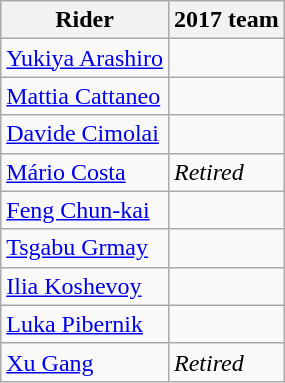<table class="wikitable">
<tr>
<th>Rider</th>
<th>2017 team</th>
</tr>
<tr>
<td><a href='#'>Yukiya Arashiro</a></td>
<td></td>
</tr>
<tr>
<td><a href='#'>Mattia Cattaneo</a></td>
<td></td>
</tr>
<tr>
<td><a href='#'>Davide Cimolai</a></td>
<td></td>
</tr>
<tr>
<td><a href='#'>Mário Costa</a></td>
<td><em>Retired</em></td>
</tr>
<tr>
<td><a href='#'>Feng Chun-kai</a></td>
<td></td>
</tr>
<tr>
<td><a href='#'>Tsgabu Grmay</a></td>
<td></td>
</tr>
<tr>
<td><a href='#'>Ilia Koshevoy</a></td>
<td></td>
</tr>
<tr>
<td><a href='#'>Luka Pibernik</a></td>
<td></td>
</tr>
<tr>
<td><a href='#'>Xu Gang</a></td>
<td><em>Retired</em></td>
</tr>
</table>
